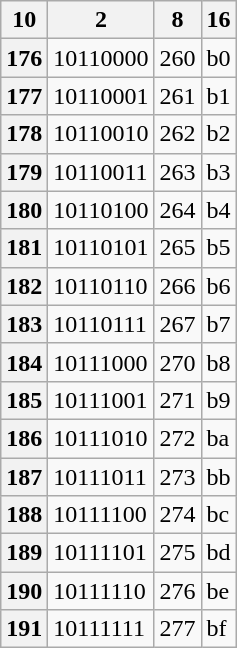<table class="wikitable">
<tr>
<th>10</th>
<th>2</th>
<th>8</th>
<th>16</th>
</tr>
<tr>
<th>176</th>
<td>10110000</td>
<td>260</td>
<td>b0</td>
</tr>
<tr>
<th>177</th>
<td>10110001</td>
<td>261</td>
<td>b1</td>
</tr>
<tr>
<th>178</th>
<td>10110010</td>
<td>262</td>
<td>b2</td>
</tr>
<tr>
<th>179</th>
<td>10110011</td>
<td>263</td>
<td>b3</td>
</tr>
<tr>
<th>180</th>
<td>10110100</td>
<td>264</td>
<td>b4</td>
</tr>
<tr>
<th>181</th>
<td>10110101</td>
<td>265</td>
<td>b5</td>
</tr>
<tr>
<th>182</th>
<td>10110110</td>
<td>266</td>
<td>b6</td>
</tr>
<tr>
<th>183</th>
<td>10110111</td>
<td>267</td>
<td>b7</td>
</tr>
<tr>
<th>184</th>
<td>10111000</td>
<td>270</td>
<td>b8</td>
</tr>
<tr>
<th>185</th>
<td>10111001</td>
<td>271</td>
<td>b9</td>
</tr>
<tr>
<th>186</th>
<td>10111010</td>
<td>272</td>
<td>ba</td>
</tr>
<tr>
<th>187</th>
<td>10111011</td>
<td>273</td>
<td>bb</td>
</tr>
<tr>
<th>188</th>
<td>10111100</td>
<td>274</td>
<td>bc</td>
</tr>
<tr>
<th>189</th>
<td>10111101</td>
<td>275</td>
<td>bd</td>
</tr>
<tr>
<th>190</th>
<td>10111110</td>
<td>276</td>
<td>be</td>
</tr>
<tr>
<th>191</th>
<td>10111111</td>
<td>277</td>
<td>bf</td>
</tr>
</table>
